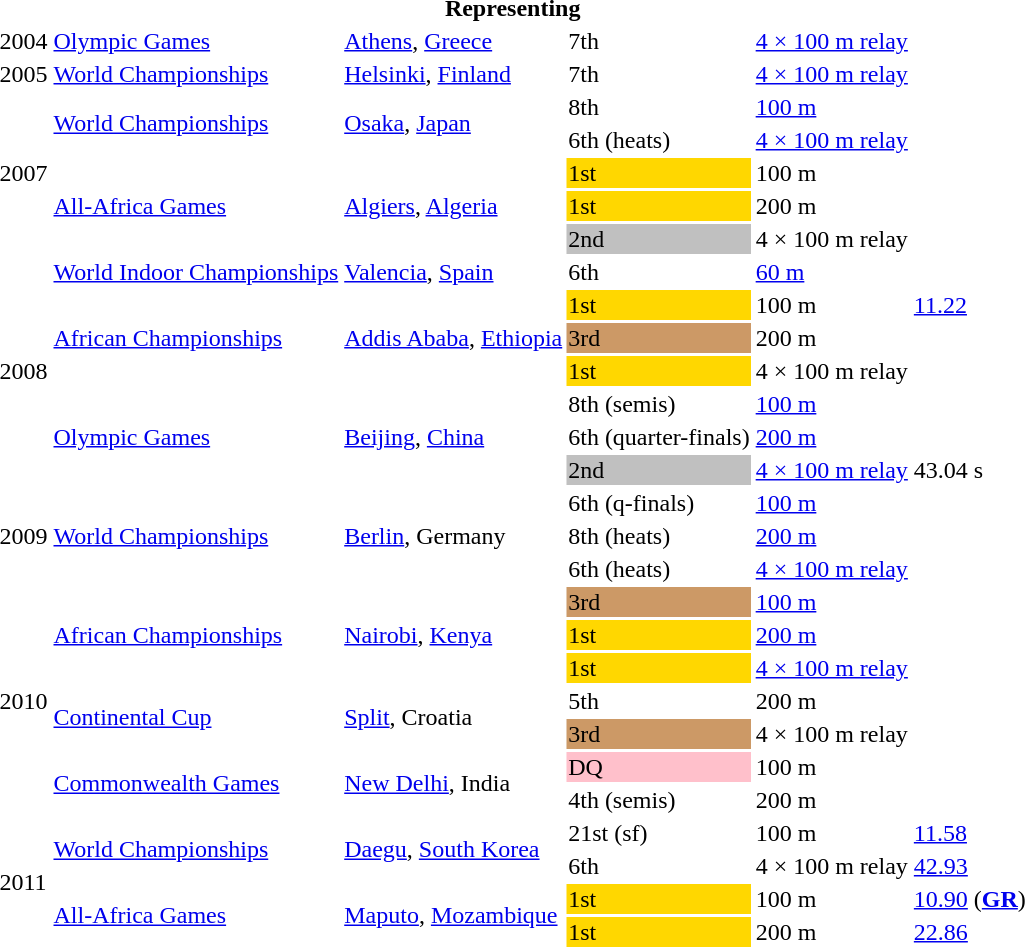<table>
<tr>
<th colspan=6>Representing </th>
</tr>
<tr>
<td>2004</td>
<td><a href='#'>Olympic Games</a></td>
<td><a href='#'>Athens</a>, <a href='#'>Greece</a></td>
<td>7th</td>
<td><a href='#'>4 × 100 m relay</a></td>
<td></td>
</tr>
<tr>
<td>2005</td>
<td><a href='#'>World Championships</a></td>
<td><a href='#'>Helsinki</a>, <a href='#'>Finland</a></td>
<td>7th</td>
<td><a href='#'>4 × 100 m relay</a></td>
<td></td>
</tr>
<tr>
<td rowspan=5>2007</td>
<td rowspan=2><a href='#'>World Championships</a></td>
<td rowspan=2><a href='#'>Osaka</a>, <a href='#'>Japan</a></td>
<td>8th</td>
<td><a href='#'>100 m</a></td>
<td></td>
</tr>
<tr>
<td>6th (heats)</td>
<td><a href='#'>4 × 100 m relay</a></td>
<td></td>
</tr>
<tr>
<td rowspan=3><a href='#'>All-Africa Games</a></td>
<td rowspan=3><a href='#'>Algiers</a>, <a href='#'>Algeria</a></td>
<td bgcolor=gold>1st</td>
<td>100 m</td>
<td></td>
</tr>
<tr>
<td bgcolor=gold>1st</td>
<td>200 m</td>
<td></td>
</tr>
<tr>
<td bgcolor=silver>2nd</td>
<td>4 × 100 m relay</td>
<td></td>
</tr>
<tr>
<td rowspan=7>2008</td>
<td><a href='#'>World Indoor Championships</a></td>
<td><a href='#'>Valencia</a>, <a href='#'>Spain</a></td>
<td>6th</td>
<td><a href='#'>60 m</a></td>
<td></td>
</tr>
<tr>
<td rowspan=3><a href='#'>African Championships</a></td>
<td rowspan=3><a href='#'>Addis Ababa</a>, <a href='#'>Ethiopia</a></td>
<td bgcolor=gold>1st</td>
<td>100 m</td>
<td><a href='#'>11.22</a></td>
</tr>
<tr>
<td bgcolor=cc9966>3rd</td>
<td>200 m</td>
<td></td>
</tr>
<tr>
<td bgcolor=gold>1st</td>
<td>4 × 100 m relay</td>
<td></td>
</tr>
<tr>
<td rowspan=3><a href='#'>Olympic Games</a></td>
<td rowspan=3><a href='#'>Beijing</a>, <a href='#'>China</a></td>
<td>8th (semis)</td>
<td><a href='#'>100 m</a></td>
<td></td>
</tr>
<tr>
<td>6th (quarter-finals)</td>
<td><a href='#'>200 m</a></td>
<td></td>
</tr>
<tr>
<td bgcolor=silver>2nd</td>
<td><a href='#'>4 × 100 m relay</a></td>
<td>43.04 s</td>
</tr>
<tr>
<td rowspan=3>2009</td>
<td rowspan=3><a href='#'>World Championships</a></td>
<td rowspan=3><a href='#'>Berlin</a>, Germany</td>
<td>6th (q-finals)</td>
<td><a href='#'>100 m</a></td>
<td></td>
</tr>
<tr>
<td>8th (heats)</td>
<td><a href='#'>200 m</a></td>
<td></td>
</tr>
<tr>
<td>6th (heats)</td>
<td><a href='#'>4 × 100 m relay</a></td>
<td></td>
</tr>
<tr>
<td rowspan=7>2010</td>
<td rowspan=3><a href='#'>African Championships</a></td>
<td rowspan=3><a href='#'>Nairobi</a>, <a href='#'>Kenya</a></td>
<td bgcolor=cc9966>3rd</td>
<td><a href='#'>100 m</a></td>
<td></td>
</tr>
<tr>
<td bgcolor=gold>1st</td>
<td><a href='#'>200 m</a></td>
<td></td>
</tr>
<tr>
<td bgcolor=gold>1st</td>
<td><a href='#'>4 × 100 m relay</a></td>
<td></td>
</tr>
<tr>
<td rowspan=2><a href='#'>Continental Cup</a></td>
<td rowspan=2><a href='#'>Split</a>, Croatia</td>
<td>5th</td>
<td>200 m</td>
<td></td>
</tr>
<tr>
<td bgcolor=cc9966>3rd</td>
<td>4 × 100 m relay</td>
<td></td>
</tr>
<tr>
<td rowspan=2><a href='#'>Commonwealth Games</a></td>
<td rowspan=2><a href='#'>New Delhi</a>, India</td>
<td bgcolor=pink>DQ</td>
<td>100 m</td>
<td></td>
</tr>
<tr>
<td>4th (semis)</td>
<td>200 m</td>
<td></td>
</tr>
<tr>
<td rowspan=4>2011</td>
<td rowspan=2><a href='#'>World Championships</a></td>
<td rowspan=2><a href='#'>Daegu</a>, <a href='#'>South Korea</a></td>
<td>21st (sf)</td>
<td>100 m</td>
<td><a href='#'>11.58</a></td>
</tr>
<tr>
<td>6th</td>
<td>4 × 100 m relay</td>
<td><a href='#'>42.93</a></td>
</tr>
<tr>
<td rowspan=2><a href='#'>All-Africa Games</a></td>
<td rowspan=2><a href='#'>Maputo</a>, <a href='#'>Mozambique</a></td>
<td bgcolor=gold>1st</td>
<td>100 m</td>
<td><a href='#'>10.90</a> (<strong><a href='#'>GR</a></strong>)</td>
</tr>
<tr>
<td bgcolor=gold>1st</td>
<td>200 m</td>
<td><a href='#'>22.86</a></td>
</tr>
</table>
